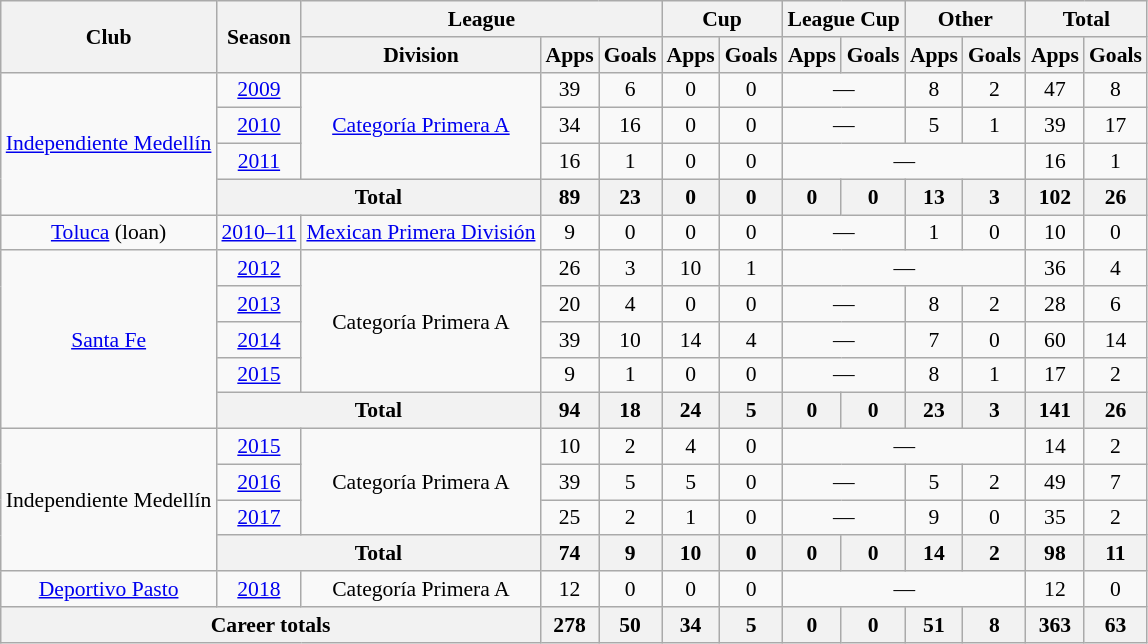<table class="wikitable" style="font-size:90%; text-align: center">
<tr>
<th rowspan=2>Club</th>
<th rowspan=2>Season</th>
<th colspan=3>League</th>
<th colspan=2>Cup</th>
<th colspan=2>League Cup</th>
<th colspan=2>Other</th>
<th colspan=2>Total</th>
</tr>
<tr>
<th>Division</th>
<th>Apps</th>
<th>Goals</th>
<th>Apps</th>
<th>Goals</th>
<th>Apps</th>
<th>Goals</th>
<th>Apps</th>
<th>Goals</th>
<th>Apps</th>
<th>Goals</th>
</tr>
<tr>
<td rowspan=4><a href='#'>Independiente Medellín</a></td>
<td><a href='#'>2009</a></td>
<td rowspan=3><a href='#'>Categoría Primera A</a></td>
<td>39</td>
<td>6</td>
<td>0</td>
<td>0</td>
<td colspan=2>—</td>
<td>8</td>
<td>2</td>
<td>47</td>
<td>8</td>
</tr>
<tr>
<td><a href='#'>2010</a></td>
<td>34</td>
<td>16</td>
<td>0</td>
<td>0</td>
<td colspan=2>—</td>
<td>5</td>
<td>1</td>
<td>39</td>
<td>17</td>
</tr>
<tr>
<td><a href='#'>2011</a></td>
<td>16</td>
<td>1</td>
<td>0</td>
<td>0</td>
<td colspan=4>—</td>
<td>16</td>
<td>1</td>
</tr>
<tr>
<th colspan=2>Total</th>
<th>89</th>
<th>23</th>
<th>0</th>
<th>0</th>
<th>0</th>
<th>0</th>
<th>13</th>
<th>3</th>
<th>102</th>
<th>26</th>
</tr>
<tr>
<td><a href='#'>Toluca</a> (loan)</td>
<td><a href='#'>2010–11</a></td>
<td><a href='#'>Mexican Primera División</a></td>
<td>9</td>
<td>0</td>
<td>0</td>
<td>0</td>
<td colspan=2>—</td>
<td>1</td>
<td>0</td>
<td>10</td>
<td>0</td>
</tr>
<tr>
<td rowspan=5><a href='#'>Santa Fe</a></td>
<td><a href='#'>2012</a></td>
<td rowspan=4>Categoría Primera A</td>
<td>26</td>
<td>3</td>
<td>10</td>
<td>1</td>
<td colspan=4>—</td>
<td>36</td>
<td>4</td>
</tr>
<tr>
<td><a href='#'>2013</a></td>
<td>20</td>
<td>4</td>
<td>0</td>
<td>0</td>
<td colspan=2>—</td>
<td>8</td>
<td>2</td>
<td>28</td>
<td>6</td>
</tr>
<tr>
<td><a href='#'>2014</a></td>
<td>39</td>
<td>10</td>
<td>14</td>
<td>4</td>
<td colspan=2>—</td>
<td>7</td>
<td>0</td>
<td>60</td>
<td>14</td>
</tr>
<tr>
<td><a href='#'>2015</a></td>
<td>9</td>
<td>1</td>
<td>0</td>
<td>0</td>
<td colspan=2>—</td>
<td>8</td>
<td>1</td>
<td>17</td>
<td>2</td>
</tr>
<tr>
<th colspan=2>Total</th>
<th>94</th>
<th>18</th>
<th>24</th>
<th>5</th>
<th>0</th>
<th>0</th>
<th>23</th>
<th>3</th>
<th>141</th>
<th>26</th>
</tr>
<tr>
<td rowspan=4>Independiente Medellín</td>
<td><a href='#'>2015</a></td>
<td rowspan=3>Categoría Primera A</td>
<td>10</td>
<td>2</td>
<td>4</td>
<td>0</td>
<td colspan=4>—</td>
<td>14</td>
<td>2</td>
</tr>
<tr>
<td><a href='#'>2016</a></td>
<td>39</td>
<td>5</td>
<td>5</td>
<td>0</td>
<td colspan=2>—</td>
<td>5</td>
<td>2</td>
<td>49</td>
<td>7</td>
</tr>
<tr>
<td><a href='#'>2017</a></td>
<td>25</td>
<td>2</td>
<td>1</td>
<td>0</td>
<td colspan=2>—</td>
<td>9</td>
<td>0</td>
<td>35</td>
<td>2</td>
</tr>
<tr>
<th colspan=2>Total</th>
<th>74</th>
<th>9</th>
<th>10</th>
<th>0</th>
<th>0</th>
<th>0</th>
<th>14</th>
<th>2</th>
<th>98</th>
<th>11</th>
</tr>
<tr>
<td><a href='#'>Deportivo Pasto</a></td>
<td><a href='#'>2018</a></td>
<td>Categoría Primera A</td>
<td>12</td>
<td>0</td>
<td>0</td>
<td>0</td>
<td colspan=4>—</td>
<td>12</td>
<td>0</td>
</tr>
<tr>
<th colspan=3>Career totals</th>
<th>278</th>
<th>50</th>
<th>34</th>
<th>5</th>
<th>0</th>
<th>0</th>
<th>51</th>
<th>8</th>
<th>363</th>
<th>63</th>
</tr>
</table>
